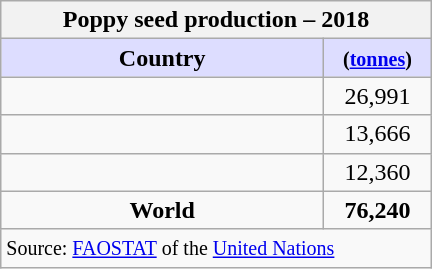<table class="wikitable"  style="float:right; clear:left; width:18em; text-align:center;">
<tr>
<th colspan=2>Poppy seed production – 2018</th>
</tr>
<tr>
<th style="background:#ddf; width:75%;">Country</th>
<th style="background:#ddf; width:25%;"><small>(<a href='#'>tonnes</a>)</small></th>
</tr>
<tr>
<td></td>
<td>26,991</td>
</tr>
<tr>
<td></td>
<td>13,666</td>
</tr>
<tr>
<td></td>
<td>12,360</td>
</tr>
<tr>
<td><strong>World</strong></td>
<td><strong>76,240</strong></td>
</tr>
<tr>
<td colspan=2 style="text-align:left;"><small>Source: <a href='#'>FAOSTAT</a> of the <a href='#'>United Nations</a></small></td>
</tr>
</table>
